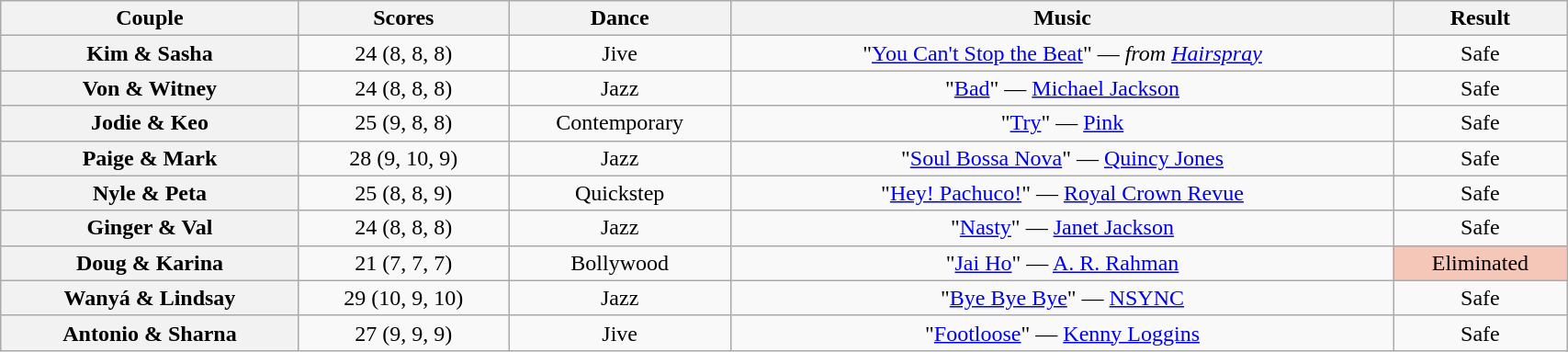<table class="wikitable sortable" style="text-align:center; width:90%">
<tr>
<th scope="col">Couple</th>
<th scope="col">Scores</th>
<th scope="col" class="unsortable">Dance</th>
<th scope="col" class="unsortable">Music</th>
<th scope="col" class="unsortable">Result</th>
</tr>
<tr>
<th scope="row">Kim & Sasha</th>
<td>24 (8, 8, 8)</td>
<td>Jive</td>
<td>"<a href='#'>You Can't Stop the Beat</a>" — <em>from <a href='#'>Hairspray</a></em></td>
<td>Safe</td>
</tr>
<tr>
<th scope="row">Von & Witney</th>
<td>24 (8, 8, 8)</td>
<td>Jazz</td>
<td>"<a href='#'>Bad</a>" — <a href='#'>Michael Jackson</a></td>
<td>Safe</td>
</tr>
<tr>
<th scope="row">Jodie & Keo</th>
<td>25 (9, 8, 8)</td>
<td>Contemporary</td>
<td>"<a href='#'>Try</a>" — <a href='#'>Pink</a></td>
<td>Safe</td>
</tr>
<tr>
<th scope="row">Paige & Mark</th>
<td>28 (9, 10, 9)</td>
<td>Jazz</td>
<td>"<a href='#'>Soul Bossa Nova</a>" — <a href='#'>Quincy Jones</a></td>
<td>Safe</td>
</tr>
<tr>
<th scope="row">Nyle & Peta</th>
<td>25 (8, 8, 9)</td>
<td>Quickstep</td>
<td>"<a href='#'>Hey! Pachuco!</a>" — <a href='#'>Royal Crown Revue</a></td>
<td>Safe</td>
</tr>
<tr>
<th scope="row">Ginger & Val</th>
<td>24 (8, 8, 8)</td>
<td>Jazz</td>
<td>"<a href='#'>Nasty</a>" — <a href='#'>Janet Jackson</a></td>
<td>Safe</td>
</tr>
<tr>
<th scope="row">Doug & Karina</th>
<td>21 (7, 7, 7)</td>
<td>Bollywood</td>
<td>"<a href='#'>Jai Ho</a>" — <a href='#'>A. R. Rahman</a></td>
<td bgcolor=f4c7b8>Eliminated</td>
</tr>
<tr>
<th scope="row">Wanyá & Lindsay</th>
<td>29 (10, 9, 10)</td>
<td>Jazz</td>
<td>"<a href='#'>Bye Bye Bye</a>" — <a href='#'>NSYNC</a></td>
<td>Safe</td>
</tr>
<tr>
<th scope="row">Antonio & Sharna</th>
<td>27 (9, 9, 9)</td>
<td>Jive</td>
<td>"<a href='#'>Footloose</a>" — <a href='#'>Kenny Loggins</a></td>
<td>Safe</td>
</tr>
</table>
